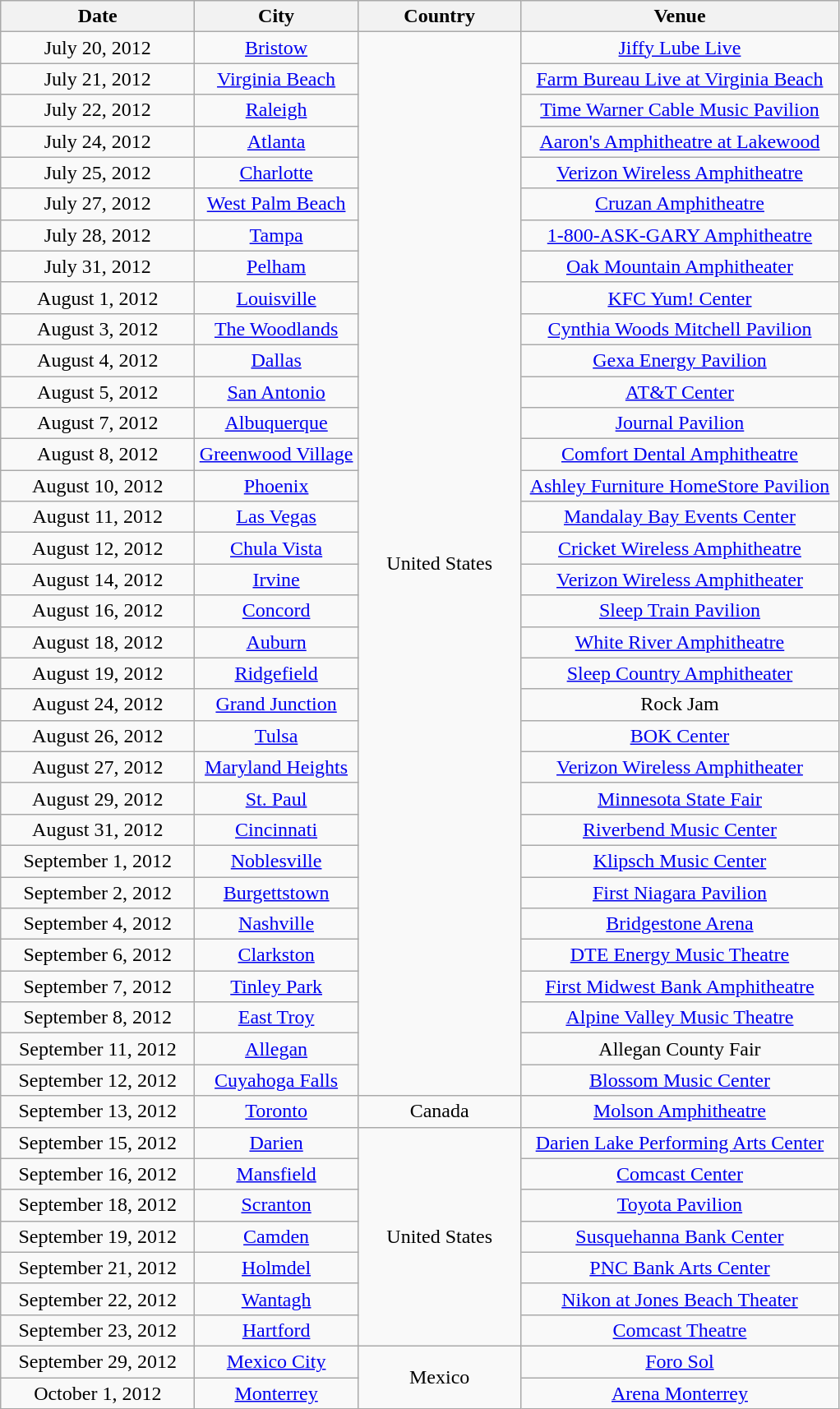<table class="wikitable" style="text-align:center;">
<tr>
<th style="width:150px;">Date</th>
<th style="width:125px;">City</th>
<th style="width:125px;">Country</th>
<th style="width:250px;">Venue</th>
</tr>
<tr>
<td>July 20, 2012</td>
<td><a href='#'>Bristow</a></td>
<td rowspan="34">United States</td>
<td><a href='#'>Jiffy Lube Live</a></td>
</tr>
<tr>
<td>July 21, 2012</td>
<td><a href='#'>Virginia Beach</a></td>
<td><a href='#'>Farm Bureau Live at Virginia Beach</a></td>
</tr>
<tr>
<td>July 22, 2012</td>
<td><a href='#'>Raleigh</a></td>
<td><a href='#'>Time Warner Cable Music Pavilion</a></td>
</tr>
<tr>
<td>July 24, 2012</td>
<td><a href='#'>Atlanta</a></td>
<td><a href='#'>Aaron's Amphitheatre at Lakewood</a></td>
</tr>
<tr>
<td>July 25, 2012</td>
<td><a href='#'>Charlotte</a></td>
<td><a href='#'>Verizon Wireless Amphitheatre</a></td>
</tr>
<tr>
<td>July 27, 2012</td>
<td><a href='#'>West Palm Beach</a></td>
<td><a href='#'>Cruzan Amphitheatre</a></td>
</tr>
<tr>
<td>July 28, 2012</td>
<td><a href='#'>Tampa</a></td>
<td><a href='#'>1-800-ASK-GARY Amphitheatre</a></td>
</tr>
<tr>
<td>July 31, 2012</td>
<td><a href='#'>Pelham</a></td>
<td><a href='#'>Oak Mountain Amphitheater</a></td>
</tr>
<tr>
<td>August 1, 2012</td>
<td><a href='#'>Louisville</a></td>
<td><a href='#'>KFC Yum! Center</a></td>
</tr>
<tr>
<td>August 3, 2012</td>
<td><a href='#'>The Woodlands</a></td>
<td><a href='#'>Cynthia Woods Mitchell Pavilion</a></td>
</tr>
<tr>
<td>August 4, 2012</td>
<td><a href='#'>Dallas</a></td>
<td><a href='#'>Gexa Energy Pavilion</a></td>
</tr>
<tr>
<td>August 5, 2012</td>
<td><a href='#'>San Antonio</a></td>
<td><a href='#'>AT&T Center</a></td>
</tr>
<tr>
<td>August 7, 2012</td>
<td><a href='#'>Albuquerque</a></td>
<td><a href='#'>Journal Pavilion</a></td>
</tr>
<tr>
<td>August 8, 2012</td>
<td><a href='#'>Greenwood Village</a></td>
<td><a href='#'>Comfort Dental Amphitheatre</a></td>
</tr>
<tr>
<td>August 10, 2012</td>
<td><a href='#'>Phoenix</a></td>
<td><a href='#'>Ashley Furniture HomeStore Pavilion</a></td>
</tr>
<tr>
<td>August 11, 2012</td>
<td><a href='#'>Las Vegas</a></td>
<td><a href='#'>Mandalay Bay Events Center</a></td>
</tr>
<tr>
<td>August 12, 2012</td>
<td><a href='#'>Chula Vista</a></td>
<td><a href='#'>Cricket Wireless Amphitheatre</a></td>
</tr>
<tr>
<td>August 14, 2012</td>
<td><a href='#'>Irvine</a></td>
<td><a href='#'>Verizon Wireless Amphitheater</a></td>
</tr>
<tr>
<td>August 16, 2012</td>
<td><a href='#'>Concord</a></td>
<td><a href='#'>Sleep Train Pavilion</a></td>
</tr>
<tr>
<td>August 18, 2012</td>
<td><a href='#'>Auburn</a></td>
<td><a href='#'>White River Amphitheatre</a></td>
</tr>
<tr>
<td>August 19, 2012</td>
<td><a href='#'>Ridgefield</a></td>
<td><a href='#'>Sleep Country Amphitheater</a></td>
</tr>
<tr>
<td>August 24, 2012</td>
<td><a href='#'>Grand Junction</a></td>
<td>Rock Jam</td>
</tr>
<tr>
<td>August 26, 2012</td>
<td><a href='#'>Tulsa</a></td>
<td><a href='#'>BOK Center</a></td>
</tr>
<tr>
<td>August 27, 2012</td>
<td><a href='#'>Maryland Heights</a></td>
<td><a href='#'>Verizon Wireless Amphitheater</a></td>
</tr>
<tr>
<td>August 29, 2012</td>
<td><a href='#'>St. Paul</a></td>
<td><a href='#'>Minnesota State Fair</a></td>
</tr>
<tr>
<td>August 31, 2012</td>
<td><a href='#'>Cincinnati</a></td>
<td><a href='#'>Riverbend Music Center</a></td>
</tr>
<tr>
<td>September 1, 2012</td>
<td><a href='#'>Noblesville</a></td>
<td><a href='#'>Klipsch Music Center</a></td>
</tr>
<tr>
<td>September 2, 2012</td>
<td><a href='#'>Burgettstown</a></td>
<td><a href='#'>First Niagara Pavilion</a></td>
</tr>
<tr>
<td>September 4, 2012</td>
<td><a href='#'>Nashville</a></td>
<td><a href='#'>Bridgestone Arena</a></td>
</tr>
<tr>
<td>September 6, 2012</td>
<td><a href='#'>Clarkston</a></td>
<td><a href='#'>DTE Energy Music Theatre</a></td>
</tr>
<tr>
<td>September 7, 2012</td>
<td><a href='#'>Tinley Park</a></td>
<td><a href='#'>First Midwest Bank Amphitheatre</a></td>
</tr>
<tr>
<td>September 8, 2012</td>
<td><a href='#'>East Troy</a></td>
<td><a href='#'>Alpine Valley Music Theatre</a></td>
</tr>
<tr>
<td>September 11, 2012</td>
<td><a href='#'>Allegan</a></td>
<td>Allegan County Fair</td>
</tr>
<tr>
<td>September 12, 2012</td>
<td><a href='#'>Cuyahoga Falls</a></td>
<td><a href='#'>Blossom Music Center</a></td>
</tr>
<tr>
<td>September 13, 2012</td>
<td><a href='#'>Toronto</a></td>
<td>Canada</td>
<td><a href='#'>Molson Amphitheatre</a></td>
</tr>
<tr>
<td>September 15, 2012</td>
<td><a href='#'>Darien</a></td>
<td rowspan="7">United States</td>
<td><a href='#'>Darien Lake Performing Arts Center</a></td>
</tr>
<tr>
<td>September 16, 2012</td>
<td><a href='#'>Mansfield</a></td>
<td><a href='#'>Comcast Center</a></td>
</tr>
<tr>
<td>September 18, 2012</td>
<td><a href='#'>Scranton</a></td>
<td><a href='#'>Toyota Pavilion</a></td>
</tr>
<tr>
<td>September 19, 2012</td>
<td><a href='#'>Camden</a></td>
<td><a href='#'>Susquehanna Bank Center</a></td>
</tr>
<tr>
<td>September 21, 2012</td>
<td><a href='#'>Holmdel</a></td>
<td><a href='#'>PNC Bank Arts Center</a></td>
</tr>
<tr>
<td>September 22, 2012</td>
<td><a href='#'>Wantagh</a></td>
<td><a href='#'>Nikon at Jones Beach Theater</a></td>
</tr>
<tr>
<td>September 23, 2012</td>
<td><a href='#'>Hartford</a></td>
<td><a href='#'>Comcast Theatre</a></td>
</tr>
<tr>
<td>September 29, 2012</td>
<td><a href='#'>Mexico City</a></td>
<td rowspan="2">Mexico</td>
<td><a href='#'>Foro Sol</a></td>
</tr>
<tr>
<td>October 1, 2012</td>
<td><a href='#'>Monterrey</a></td>
<td><a href='#'>Arena Monterrey</a></td>
</tr>
</table>
